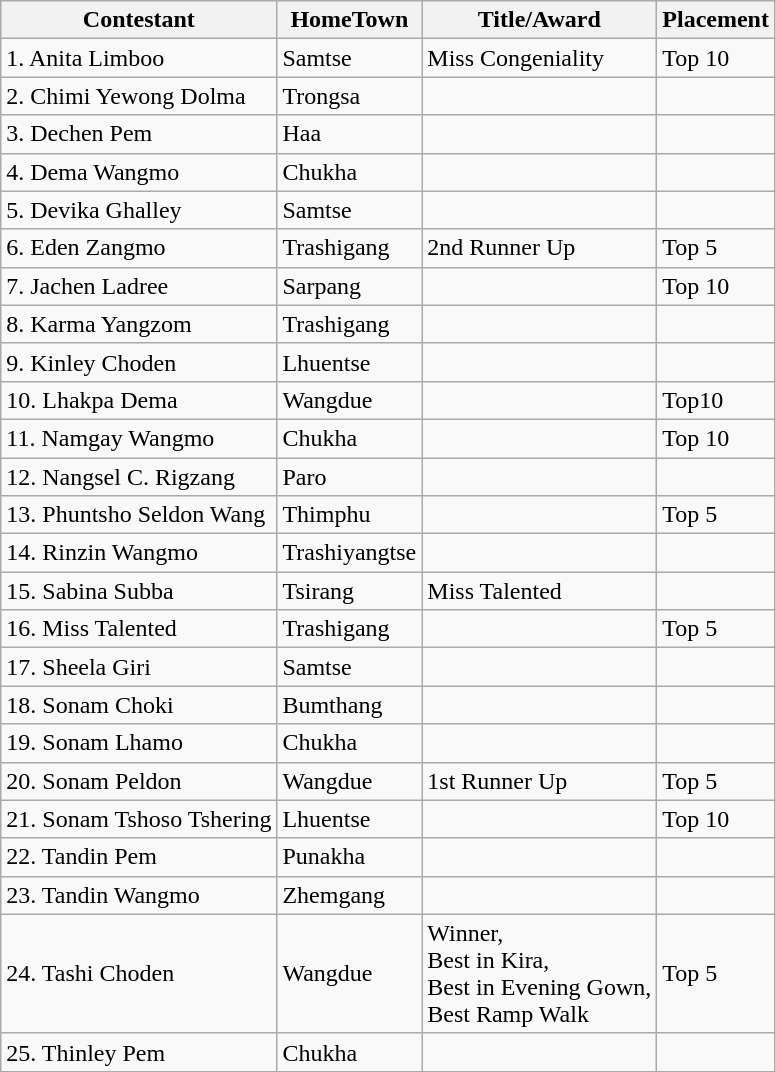<table class="wikitable">
<tr>
<th>Contestant</th>
<th>HomeTown</th>
<th>Title/Award</th>
<th>Placement</th>
</tr>
<tr>
<td>1. Anita Limboo</td>
<td>Samtse</td>
<td>Miss Congeniality</td>
<td>Top 10</td>
</tr>
<tr>
<td>2. Chimi Yewong Dolma</td>
<td>Trongsa</td>
<td></td>
<td></td>
</tr>
<tr>
<td>3. Dechen Pem</td>
<td>Haa</td>
<td></td>
<td></td>
</tr>
<tr>
<td>4. Dema Wangmo</td>
<td>Chukha</td>
<td></td>
<td></td>
</tr>
<tr>
<td>5. Devika Ghalley</td>
<td>Samtse</td>
<td></td>
<td></td>
</tr>
<tr>
<td>6. Eden Zangmo</td>
<td>Trashigang</td>
<td>2nd Runner Up</td>
<td>Top 5</td>
</tr>
<tr>
<td>7. Jachen Ladree</td>
<td>Sarpang</td>
<td></td>
<td>Top 10</td>
</tr>
<tr>
<td>8. Karma Yangzom</td>
<td>Trashigang</td>
<td></td>
<td></td>
</tr>
<tr>
<td>9. Kinley Choden</td>
<td>Lhuentse</td>
<td></td>
<td></td>
</tr>
<tr>
<td>10. Lhakpa Dema</td>
<td>Wangdue</td>
<td></td>
<td>Top10</td>
</tr>
<tr>
<td>11. Namgay Wangmo</td>
<td>Chukha</td>
<td></td>
<td>Top 10</td>
</tr>
<tr>
<td>12. Nangsel C. Rigzang</td>
<td>Paro</td>
<td></td>
<td></td>
</tr>
<tr>
<td>13. Phuntsho Seldon Wang</td>
<td>Thimphu</td>
<td></td>
<td>Top 5</td>
</tr>
<tr>
<td>14. Rinzin Wangmo</td>
<td>Trashiyangtse</td>
<td></td>
<td></td>
</tr>
<tr>
<td>15. Sabina Subba</td>
<td>Tsirang</td>
<td>Miss Talented</td>
<td></td>
</tr>
<tr>
<td>16. Miss Talented</td>
<td>Trashigang</td>
<td></td>
<td>Top 5</td>
</tr>
<tr>
<td>17. Sheela Giri</td>
<td>Samtse</td>
<td></td>
<td></td>
</tr>
<tr>
<td>18. Sonam Choki</td>
<td>Bumthang</td>
<td></td>
<td></td>
</tr>
<tr>
<td>19. Sonam Lhamo</td>
<td>Chukha</td>
<td></td>
<td></td>
</tr>
<tr>
<td>20. Sonam Peldon</td>
<td>Wangdue</td>
<td>1st Runner Up</td>
<td>Top 5</td>
</tr>
<tr>
<td>21. Sonam Tshoso Tshering</td>
<td>Lhuentse</td>
<td></td>
<td>Top 10</td>
</tr>
<tr>
<td>22. Tandin Pem</td>
<td>Punakha</td>
<td></td>
<td></td>
</tr>
<tr>
<td>23. Tandin Wangmo</td>
<td>Zhemgang</td>
<td></td>
<td></td>
</tr>
<tr>
<td>24. Tashi Choden</td>
<td>Wangdue</td>
<td>Winner,<br>Best in Kira,<br>Best in Evening Gown,<br>Best Ramp Walk</td>
<td>Top 5</td>
</tr>
<tr>
<td>25. Thinley Pem</td>
<td>Chukha</td>
<td></td>
<td></td>
</tr>
</table>
